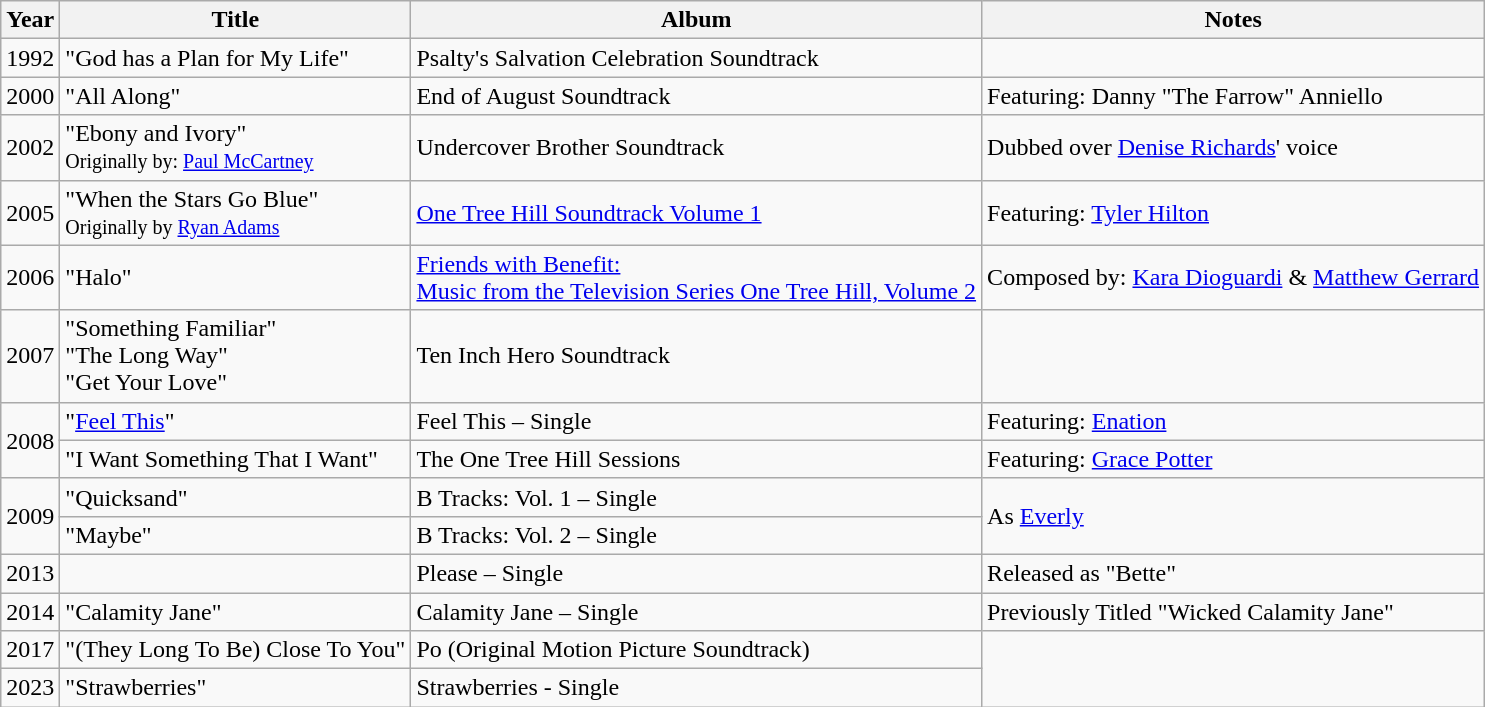<table class="wikitable">
<tr style="text-align:center;">
<th>Year</th>
<th>Title</th>
<th>Album</th>
<th>Notes</th>
</tr>
<tr>
<td>1992</td>
<td>"God has a Plan for My Life"</td>
<td>Psalty's Salvation Celebration Soundtrack</td>
<td></td>
</tr>
<tr>
<td>2000</td>
<td>"All Along"</td>
<td>End of August Soundtrack</td>
<td>Featuring: Danny "The Farrow" Anniello</td>
</tr>
<tr>
<td>2002</td>
<td>"Ebony and Ivory" <small><br>Originally by: <a href='#'>Paul McCartney</a></small></td>
<td>Undercover Brother Soundtrack</td>
<td>Dubbed over <a href='#'>Denise Richards</a>' voice</td>
</tr>
<tr>
<td>2005</td>
<td>"When the Stars Go Blue" <small><br>Originally by <a href='#'>Ryan Adams</a></small></td>
<td><a href='#'>One Tree Hill Soundtrack Volume 1</a></td>
<td>Featuring: <a href='#'>Tyler Hilton</a></td>
</tr>
<tr>
<td>2006</td>
<td>"Halo"</td>
<td><a href='#'>Friends with Benefit: <br>Music from the Television Series One Tree Hill, Volume 2</a> <br></td>
<td>Composed by: <a href='#'>Kara Dioguardi</a> & <a href='#'>Matthew Gerrard</a></td>
</tr>
<tr>
<td>2007</td>
<td>"Something Familiar"<br>"The Long Way"<br>"Get Your Love"</td>
<td>Ten Inch Hero Soundtrack</td>
<td></td>
</tr>
<tr>
<td rowspan="2">2008</td>
<td>"<a href='#'>Feel This</a>"</td>
<td>Feel This – Single</td>
<td>Featuring: <a href='#'>Enation</a></td>
</tr>
<tr>
<td>"I Want Something That I Want"</td>
<td>The One Tree Hill Sessions</td>
<td>Featuring: <a href='#'>Grace Potter</a></td>
</tr>
<tr>
<td rowspan="2">2009</td>
<td>"Quicksand"</td>
<td>B Tracks: Vol. 1 – Single</td>
<td rowspan="2">As <a href='#'>Everly</a></td>
</tr>
<tr>
<td>"Maybe"</td>
<td>B Tracks: Vol. 2 – Single</td>
</tr>
<tr>
<td>2013</td>
<td></td>
<td>Please – Single</td>
<td>Released as "Bette"</td>
</tr>
<tr>
<td>2014</td>
<td>"Calamity Jane"</td>
<td>Calamity Jane – Single</td>
<td>Previously Titled "Wicked Calamity Jane"</td>
</tr>
<tr>
<td>2017</td>
<td>"(They Long To Be) Close To You"</td>
<td>Po (Original Motion Picture Soundtrack)</td>
</tr>
<tr>
<td>2023</td>
<td>"Strawberries"</td>
<td>Strawberries - Single</td>
</tr>
</table>
